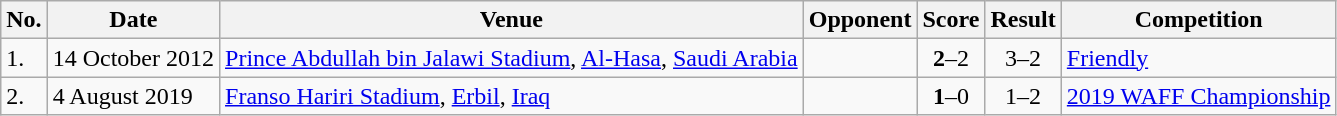<table class="wikitable" style="font-size:100%;">
<tr>
<th>No.</th>
<th>Date</th>
<th>Venue</th>
<th>Opponent</th>
<th>Score</th>
<th>Result</th>
<th>Competition</th>
</tr>
<tr>
<td>1.</td>
<td>14 October 2012</td>
<td><a href='#'>Prince Abdullah bin Jalawi Stadium</a>, <a href='#'>Al-Hasa</a>, <a href='#'>Saudi Arabia</a></td>
<td></td>
<td align=center><strong>2</strong>–2</td>
<td align=center>3–2</td>
<td><a href='#'>Friendly</a></td>
</tr>
<tr>
<td>2.</td>
<td>4 August 2019</td>
<td><a href='#'>Franso Hariri Stadium</a>, <a href='#'>Erbil</a>, <a href='#'>Iraq</a></td>
<td></td>
<td align=center><strong>1</strong>–0</td>
<td align=center>1–2</td>
<td><a href='#'>2019 WAFF Championship</a></td>
</tr>
</table>
